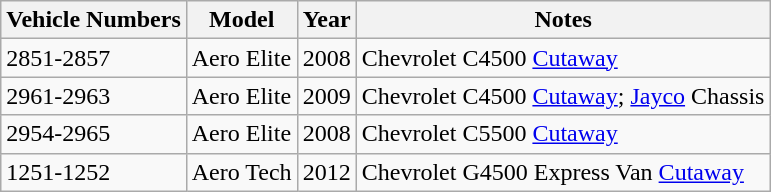<table class=wikitable>
<tr>
<th>Vehicle Numbers</th>
<th>Model</th>
<th>Year</th>
<th><div>Notes</div></th>
</tr>
<tr>
<td>2851-2857</td>
<td>Aero Elite</td>
<td>2008</td>
<td>Chevrolet C4500 <a href='#'>Cutaway</a></td>
</tr>
<tr>
<td>2961-2963</td>
<td>Aero Elite</td>
<td>2009</td>
<td>Chevrolet C4500 <a href='#'>Cutaway</a>; <a href='#'>Jayco</a> Chassis</td>
</tr>
<tr>
<td>2954-2965</td>
<td>Aero Elite</td>
<td>2008</td>
<td>Chevrolet C5500 <a href='#'>Cutaway</a></td>
</tr>
<tr>
<td>1251-1252</td>
<td>Aero Tech</td>
<td>2012</td>
<td>Chevrolet G4500 Express Van <a href='#'>Cutaway</a></td>
</tr>
</table>
